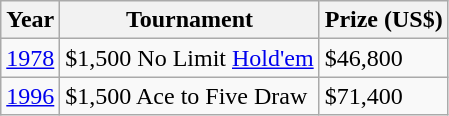<table class="wikitable">
<tr>
<th>Year</th>
<th>Tournament</th>
<th>Prize (US$)</th>
</tr>
<tr>
<td><a href='#'>1978</a></td>
<td>$1,500 No Limit <a href='#'>Hold'em</a></td>
<td>$46,800</td>
</tr>
<tr>
<td><a href='#'>1996</a></td>
<td>$1,500 Ace to Five Draw</td>
<td>$71,400</td>
</tr>
</table>
